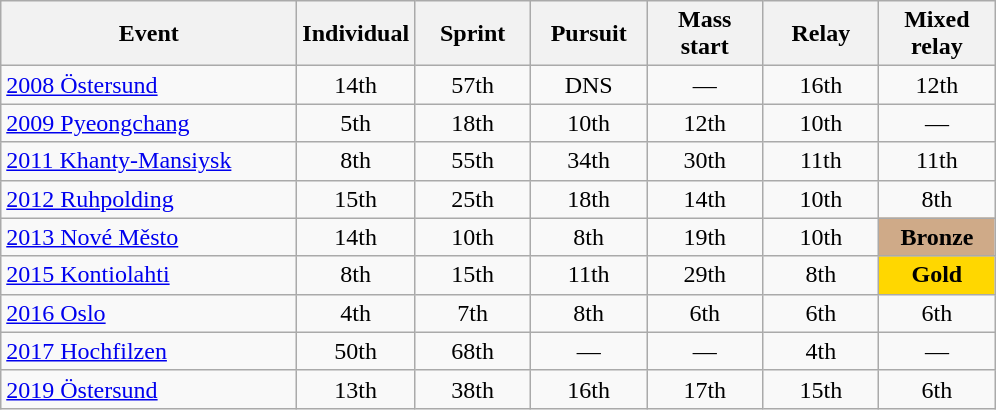<table class="wikitable" style="text-align: center;">
<tr ">
<th style="width:190px;">Event</th>
<th style="width:70px;">Individual</th>
<th style="width:70px;">Sprint</th>
<th style="width:70px;">Pursuit</th>
<th style="width:70px;">Mass start</th>
<th style="width:70px;">Relay</th>
<th style="width:70px;">Mixed relay</th>
</tr>
<tr>
<td align=left> <a href='#'>2008 Östersund</a></td>
<td style="text-align:center; width:70px;">14th</td>
<td style="text-align:center; width:70px;">57th</td>
<td style="text-align:center; width:70px;">DNS</td>
<td style="text-align:center; width:70px;">—</td>
<td style="text-align:center; width:70px;">16th</td>
<td style="text-align:center; width:70px;">12th</td>
</tr>
<tr>
<td align=left> <a href='#'>2009 Pyeongchang</a></td>
<td style="text-align:center; width:70px;">5th</td>
<td style="text-align:center; width:70px;">18th</td>
<td style="text-align:center; width:70px;">10th</td>
<td style="text-align:center; width:70px;">12th</td>
<td style="text-align:center; width:70px;">10th</td>
<td style="text-align:center; width:70px;">—</td>
</tr>
<tr>
<td align=left> <a href='#'>2011 Khanty-Mansiysk</a></td>
<td style="text-align:center; width:70px;">8th</td>
<td style="text-align:center; width:70px;">55th</td>
<td style="text-align:center; width:70px;">34th</td>
<td style="text-align:center; width:70px;">30th</td>
<td style="text-align:center; width:70px;">11th</td>
<td style="text-align:center; width:70px;">11th</td>
</tr>
<tr>
<td align=left> <a href='#'>2012 Ruhpolding</a></td>
<td style="text-align:center; width:70px;">15th</td>
<td style="text-align:center; width:70px;">25th</td>
<td style="text-align:center; width:70px;">18th</td>
<td style="text-align:center; width:70px;">14th</td>
<td style="text-align:center; width:70px;">10th</td>
<td style="text-align:center; width:70px;">8th</td>
</tr>
<tr>
<td align=left> <a href='#'>2013 Nové Město</a></td>
<td style="text-align:center; width:70px;">14th</td>
<td style="text-align:center; width:70px;">10th</td>
<td style="text-align:center; width:70px;">8th</td>
<td style="text-align:center; width:70px;">19th</td>
<td style="text-align:center; width:70px;">10th</td>
<td style="background:#cfaa88;"><strong>Bronze</strong></td>
</tr>
<tr>
<td align=left> <a href='#'>2015 Kontiolahti</a></td>
<td style="text-align:center; width:70px;">8th</td>
<td style="text-align:center; width:70px;">15th</td>
<td style="text-align:center; width:70px;">11th</td>
<td style="text-align:center; width:70px;">29th</td>
<td style="text-align:center; width:70px;">8th</td>
<td style="background:gold; width:70px;"><strong>Gold</strong></td>
</tr>
<tr>
<td align=left> <a href='#'>2016 Oslo</a></td>
<td style="text-align:center; width:70px;">4th</td>
<td style="text-align:center; width:70px;">7th</td>
<td style="text-align:center; width:70px;">8th</td>
<td style="text-align:center; width:70px;">6th</td>
<td style="text-align:center; width:70px;">6th</td>
<td style="text-align:center; width:70px;">6th</td>
</tr>
<tr>
<td align=left> <a href='#'>2017 Hochfilzen</a></td>
<td style="text-align:center; width:70px;">50th</td>
<td style="text-align:center; width:70px;">68th</td>
<td style="text-align:center; width:70px;">—</td>
<td style="text-align:center; width:70px;">—</td>
<td style="text-align:center; width:70px;">4th</td>
<td style="text-align:center; width:70px;">—</td>
</tr>
<tr>
<td align=left> <a href='#'>2019 Östersund</a></td>
<td>13th</td>
<td>38th</td>
<td>16th</td>
<td>17th</td>
<td>15th</td>
<td>6th</td>
</tr>
</table>
